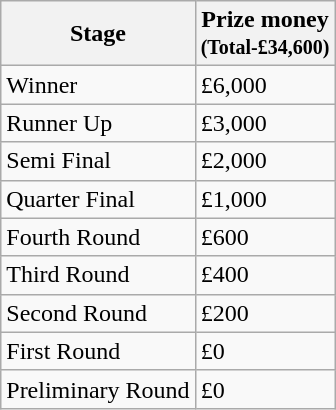<table class="wikitable">
<tr>
<th>Stage</th>
<th>Prize money<br><small>(Total-£34,600)</small></th>
</tr>
<tr>
<td>Winner</td>
<td>£6,000</td>
</tr>
<tr>
<td>Runner Up</td>
<td>£3,000</td>
</tr>
<tr>
<td>Semi Final</td>
<td>£2,000</td>
</tr>
<tr>
<td>Quarter Final</td>
<td>£1,000</td>
</tr>
<tr>
<td>Fourth Round</td>
<td>£600</td>
</tr>
<tr>
<td>Third Round</td>
<td>£400</td>
</tr>
<tr>
<td>Second Round</td>
<td>£200</td>
</tr>
<tr>
<td>First Round</td>
<td>£0</td>
</tr>
<tr>
<td>Preliminary Round</td>
<td>£0</td>
</tr>
</table>
